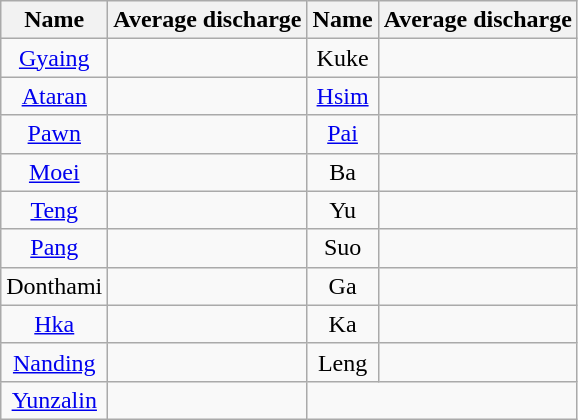<table class="wikitable" style="text-align:center;">
<tr>
<th>Name</th>
<th>Average discharge</th>
<th>Name</th>
<th>Average discharge</th>
</tr>
<tr>
<td><a href='#'>Gyaing</a></td>
<td></td>
<td>Kuke</td>
<td></td>
</tr>
<tr>
<td><a href='#'>Ataran</a></td>
<td></td>
<td><a href='#'>Hsim</a></td>
<td></td>
</tr>
<tr>
<td><a href='#'>Pawn</a></td>
<td></td>
<td><a href='#'>Pai</a></td>
<td></td>
</tr>
<tr>
<td><a href='#'>Moei</a></td>
<td></td>
<td>Ba</td>
<td></td>
</tr>
<tr>
<td><a href='#'>Teng</a></td>
<td></td>
<td>Yu</td>
<td></td>
</tr>
<tr>
<td><a href='#'>Pang</a></td>
<td></td>
<td>Suo</td>
<td></td>
</tr>
<tr>
<td>Donthami</td>
<td></td>
<td>Ga</td>
<td></td>
</tr>
<tr>
<td><a href='#'>Hka</a></td>
<td></td>
<td>Ka</td>
<td></td>
</tr>
<tr>
<td><a href='#'>Nanding</a></td>
<td></td>
<td>Leng</td>
<td></td>
</tr>
<tr>
<td><a href='#'>Yunzalin</a></td>
<td></td>
<td colspan="2"></td>
</tr>
</table>
